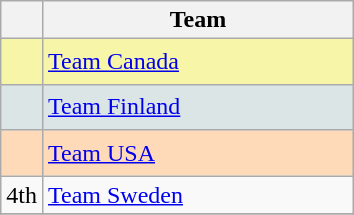<table class="wikitable" style="text-align:center">
<tr>
<th width=15></th>
<th width=200>Team</th>
</tr>
<tr style="background:#f7f6a8;">
<td style="text-align:center; height:23px;"></td>
<td align=left> <a href='#'>Team Canada</a></td>
</tr>
<tr style="background:#dce5e5;">
<td style="text-align:center; height:23px;"></td>
<td align=left> <a href='#'>Team Finland</a></td>
</tr>
<tr style="background:#ffdab9;">
<td style="text-align:center; height:23px;"></td>
<td align=left> <a href='#'>Team USA</a></td>
</tr>
<tr>
<td>4th</td>
<td align=left> <a href='#'>Team Sweden</a></td>
</tr>
<tr>
</tr>
</table>
